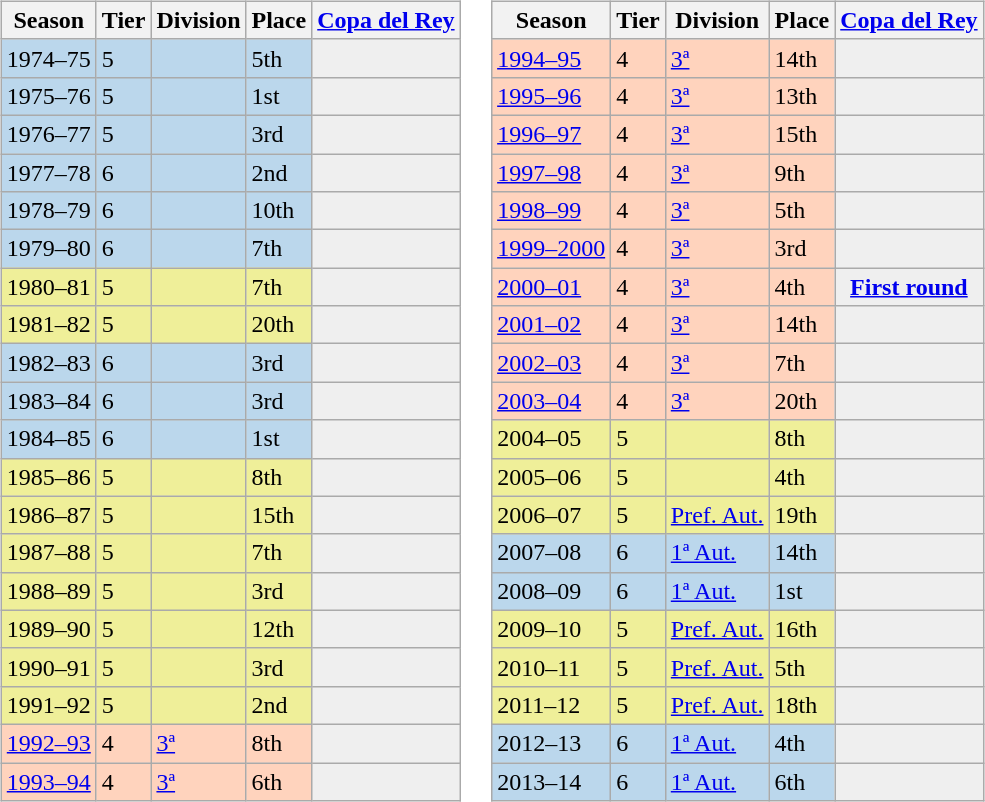<table>
<tr>
<td valign="top" width=0%><br><table class="wikitable">
<tr style="background:#f0f6fa;">
<th>Season</th>
<th>Tier</th>
<th>Division</th>
<th>Place</th>
<th><a href='#'>Copa del Rey</a></th>
</tr>
<tr>
<td style="background:#BBD7EC;">1974–75</td>
<td style="background:#BBD7EC;">5</td>
<td style="background:#BBD7EC;"></td>
<td style="background:#BBD7EC;">5th</td>
<th style="background:#efefef;"></th>
</tr>
<tr>
<td style="background:#BBD7EC;">1975–76</td>
<td style="background:#BBD7EC;">5</td>
<td style="background:#BBD7EC;"></td>
<td style="background:#BBD7EC;">1st</td>
<th style="background:#efefef;"></th>
</tr>
<tr>
<td style="background:#BBD7EC;">1976–77</td>
<td style="background:#BBD7EC;">5</td>
<td style="background:#BBD7EC;"></td>
<td style="background:#BBD7EC;">3rd</td>
<th style="background:#efefef;"></th>
</tr>
<tr>
<td style="background:#BBD7EC;">1977–78</td>
<td style="background:#BBD7EC;">6</td>
<td style="background:#BBD7EC;"></td>
<td style="background:#BBD7EC;">2nd</td>
<th style="background:#efefef;"></th>
</tr>
<tr>
<td style="background:#BBD7EC;">1978–79</td>
<td style="background:#BBD7EC;">6</td>
<td style="background:#BBD7EC;"></td>
<td style="background:#BBD7EC;">10th</td>
<th style="background:#efefef;"></th>
</tr>
<tr>
<td style="background:#BBD7EC;">1979–80</td>
<td style="background:#BBD7EC;">6</td>
<td style="background:#BBD7EC;"></td>
<td style="background:#BBD7EC;">7th</td>
<th style="background:#efefef;"></th>
</tr>
<tr>
<td style="background:#EFEF99;">1980–81</td>
<td style="background:#EFEF99;">5</td>
<td style="background:#EFEF99;"></td>
<td style="background:#EFEF99;">7th</td>
<th style="background:#efefef;"></th>
</tr>
<tr>
<td style="background:#EFEF99;">1981–82</td>
<td style="background:#EFEF99;">5</td>
<td style="background:#EFEF99;"></td>
<td style="background:#EFEF99;">20th</td>
<th style="background:#efefef;"></th>
</tr>
<tr>
<td style="background:#BBD7EC;">1982–83</td>
<td style="background:#BBD7EC;">6</td>
<td style="background:#BBD7EC;"></td>
<td style="background:#BBD7EC;">3rd</td>
<th style="background:#efefef;"></th>
</tr>
<tr>
<td style="background:#BBD7EC;">1983–84</td>
<td style="background:#BBD7EC;">6</td>
<td style="background:#BBD7EC;"></td>
<td style="background:#BBD7EC;">3rd</td>
<th style="background:#efefef;"></th>
</tr>
<tr>
<td style="background:#BBD7EC;">1984–85</td>
<td style="background:#BBD7EC;">6</td>
<td style="background:#BBD7EC;"></td>
<td style="background:#BBD7EC;">1st</td>
<th style="background:#efefef;"></th>
</tr>
<tr>
<td style="background:#EFEF99;">1985–86</td>
<td style="background:#EFEF99;">5</td>
<td style="background:#EFEF99;"></td>
<td style="background:#EFEF99;">8th</td>
<th style="background:#efefef;"></th>
</tr>
<tr>
<td style="background:#EFEF99;">1986–87</td>
<td style="background:#EFEF99;">5</td>
<td style="background:#EFEF99;"></td>
<td style="background:#EFEF99;">15th</td>
<th style="background:#efefef;"></th>
</tr>
<tr>
<td style="background:#EFEF99;">1987–88</td>
<td style="background:#EFEF99;">5</td>
<td style="background:#EFEF99;"></td>
<td style="background:#EFEF99;">7th</td>
<th style="background:#efefef;"></th>
</tr>
<tr>
<td style="background:#EFEF99;">1988–89</td>
<td style="background:#EFEF99;">5</td>
<td style="background:#EFEF99;"></td>
<td style="background:#EFEF99;">3rd</td>
<th style="background:#efefef;"></th>
</tr>
<tr>
<td style="background:#EFEF99;">1989–90</td>
<td style="background:#EFEF99;">5</td>
<td style="background:#EFEF99;"></td>
<td style="background:#EFEF99;">12th</td>
<th style="background:#efefef;"></th>
</tr>
<tr>
<td style="background:#EFEF99;">1990–91</td>
<td style="background:#EFEF99;">5</td>
<td style="background:#EFEF99;"></td>
<td style="background:#EFEF99;">3rd</td>
<th style="background:#efefef;"></th>
</tr>
<tr>
<td style="background:#EFEF99;">1991–92</td>
<td style="background:#EFEF99;">5</td>
<td style="background:#EFEF99;"></td>
<td style="background:#EFEF99;">2nd</td>
<th style="background:#efefef;"></th>
</tr>
<tr>
<td style="background:#FFD3BD;"><a href='#'>1992–93</a></td>
<td style="background:#FFD3BD;">4</td>
<td style="background:#FFD3BD;"><a href='#'>3ª</a></td>
<td style="background:#FFD3BD;">8th</td>
<th style="background:#efefef;"></th>
</tr>
<tr>
<td style="background:#FFD3BD;"><a href='#'>1993–94</a></td>
<td style="background:#FFD3BD;">4</td>
<td style="background:#FFD3BD;"><a href='#'>3ª</a></td>
<td style="background:#FFD3BD;">6th</td>
<th style="background:#efefef;"></th>
</tr>
</table>
</td>
<td valign="top" width=0%><br><table class="wikitable">
<tr style="background:#f0f6fa;">
<th>Season</th>
<th>Tier</th>
<th>Division</th>
<th>Place</th>
<th><a href='#'>Copa del Rey</a></th>
</tr>
<tr>
<td style="background:#FFD3BD;"><a href='#'>1994–95</a></td>
<td style="background:#FFD3BD;">4</td>
<td style="background:#FFD3BD;"><a href='#'>3ª</a></td>
<td style="background:#FFD3BD;">14th</td>
<th style="background:#efefef;"></th>
</tr>
<tr>
<td style="background:#FFD3BD;"><a href='#'>1995–96</a></td>
<td style="background:#FFD3BD;">4</td>
<td style="background:#FFD3BD;"><a href='#'>3ª</a></td>
<td style="background:#FFD3BD;">13th</td>
<th style="background:#efefef;"></th>
</tr>
<tr>
<td style="background:#FFD3BD;"><a href='#'>1996–97</a></td>
<td style="background:#FFD3BD;">4</td>
<td style="background:#FFD3BD;"><a href='#'>3ª</a></td>
<td style="background:#FFD3BD;">15th</td>
<th style="background:#efefef;"></th>
</tr>
<tr>
<td style="background:#FFD3BD;"><a href='#'>1997–98</a></td>
<td style="background:#FFD3BD;">4</td>
<td style="background:#FFD3BD;"><a href='#'>3ª</a></td>
<td style="background:#FFD3BD;">9th</td>
<th style="background:#efefef;"></th>
</tr>
<tr>
<td style="background:#FFD3BD;"><a href='#'>1998–99</a></td>
<td style="background:#FFD3BD;">4</td>
<td style="background:#FFD3BD;"><a href='#'>3ª</a></td>
<td style="background:#FFD3BD;">5th</td>
<th style="background:#efefef;"></th>
</tr>
<tr>
<td style="background:#FFD3BD;"><a href='#'>1999–2000</a></td>
<td style="background:#FFD3BD;">4</td>
<td style="background:#FFD3BD;"><a href='#'>3ª</a></td>
<td style="background:#FFD3BD;">3rd</td>
<th style="background:#efefef;"></th>
</tr>
<tr>
<td style="background:#FFD3BD;"><a href='#'>2000–01</a></td>
<td style="background:#FFD3BD;">4</td>
<td style="background:#FFD3BD;"><a href='#'>3ª</a></td>
<td style="background:#FFD3BD;">4th</td>
<th style="background:#efefef;"><a href='#'>First round</a></th>
</tr>
<tr>
<td style="background:#FFD3BD;"><a href='#'>2001–02</a></td>
<td style="background:#FFD3BD;">4</td>
<td style="background:#FFD3BD;"><a href='#'>3ª</a></td>
<td style="background:#FFD3BD;">14th</td>
<th style="background:#efefef;"></th>
</tr>
<tr>
<td style="background:#FFD3BD;"><a href='#'>2002–03</a></td>
<td style="background:#FFD3BD;">4</td>
<td style="background:#FFD3BD;"><a href='#'>3ª</a></td>
<td style="background:#FFD3BD;">7th</td>
<th style="background:#efefef;"></th>
</tr>
<tr>
<td style="background:#FFD3BD;"><a href='#'>2003–04</a></td>
<td style="background:#FFD3BD;">4</td>
<td style="background:#FFD3BD;"><a href='#'>3ª</a></td>
<td style="background:#FFD3BD;">20th</td>
<th style="background:#efefef;"></th>
</tr>
<tr>
<td style="background:#EFEF99;">2004–05</td>
<td style="background:#EFEF99;">5</td>
<td style="background:#EFEF99;"></td>
<td style="background:#EFEF99;">8th</td>
<th style="background:#efefef;"></th>
</tr>
<tr>
<td style="background:#EFEF99;">2005–06</td>
<td style="background:#EFEF99;">5</td>
<td style="background:#EFEF99;"></td>
<td style="background:#EFEF99;">4th</td>
<th style="background:#efefef;"></th>
</tr>
<tr>
<td style="background:#EFEF99;">2006–07</td>
<td style="background:#EFEF99;">5</td>
<td style="background:#EFEF99;"><a href='#'>Pref. Aut.</a></td>
<td style="background:#EFEF99;">19th</td>
<th style="background:#efefef;"></th>
</tr>
<tr>
<td style="background:#BBD7EC;">2007–08</td>
<td style="background:#BBD7EC;">6</td>
<td style="background:#BBD7EC;"><a href='#'>1ª Aut.</a></td>
<td style="background:#BBD7EC;">14th</td>
<th style="background:#efefef;"></th>
</tr>
<tr>
<td style="background:#BBD7EC;">2008–09</td>
<td style="background:#BBD7EC;">6</td>
<td style="background:#BBD7EC;"><a href='#'>1ª Aut.</a></td>
<td style="background:#BBD7EC;">1st</td>
<th style="background:#efefef;"></th>
</tr>
<tr>
<td style="background:#EFEF99;">2009–10</td>
<td style="background:#EFEF99;">5</td>
<td style="background:#EFEF99;"><a href='#'>Pref. Aut.</a></td>
<td style="background:#EFEF99;">16th</td>
<th style="background:#efefef;"></th>
</tr>
<tr>
<td style="background:#EFEF99;">2010–11</td>
<td style="background:#EFEF99;">5</td>
<td style="background:#EFEF99;"><a href='#'>Pref. Aut.</a></td>
<td style="background:#EFEF99;">5th</td>
<th style="background:#efefef;"></th>
</tr>
<tr>
<td style="background:#EFEF99;">2011–12</td>
<td style="background:#EFEF99;">5</td>
<td style="background:#EFEF99;"><a href='#'>Pref. Aut.</a></td>
<td style="background:#EFEF99;">18th</td>
<th style="background:#efefef;"></th>
</tr>
<tr>
<td style="background:#BBD7EC;">2012–13</td>
<td style="background:#BBD7EC;">6</td>
<td style="background:#BBD7EC;"><a href='#'>1ª Aut.</a></td>
<td style="background:#BBD7EC;">4th</td>
<th style="background:#efefef;"></th>
</tr>
<tr>
<td style="background:#BBD7EC;">2013–14</td>
<td style="background:#BBD7EC;">6</td>
<td style="background:#BBD7EC;"><a href='#'>1ª Aut.</a></td>
<td style="background:#BBD7EC;">6th</td>
<th style="background:#efefef;"></th>
</tr>
</table>
</td>
</tr>
</table>
